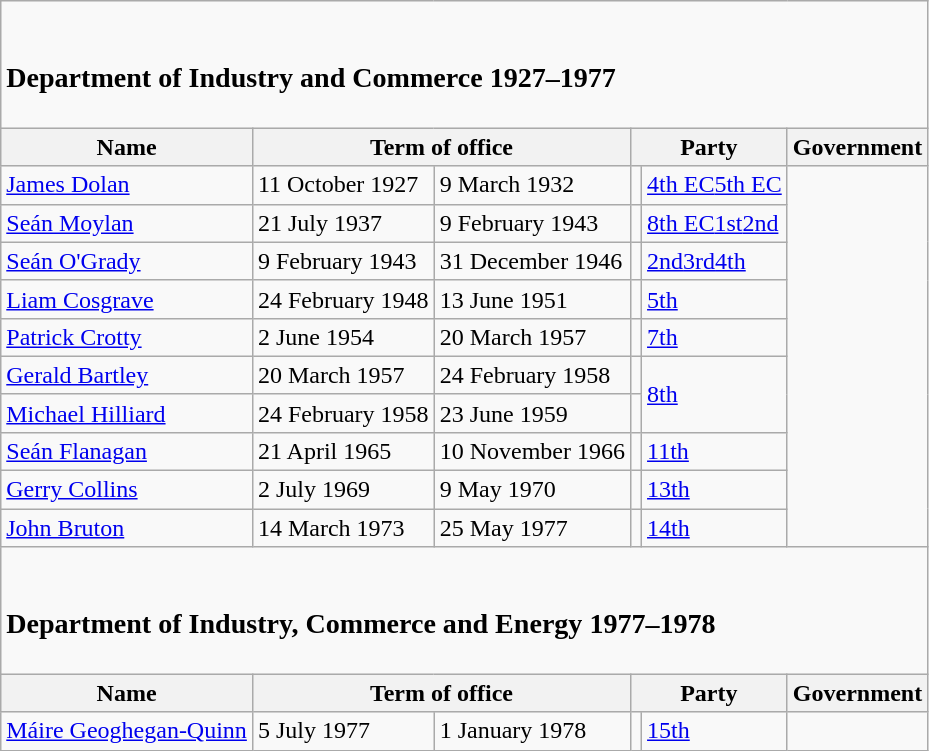<table class="wikitable">
<tr>
<td colspan=6><br><h3>Department of Industry and Commerce 1927–1977</h3></td>
</tr>
<tr>
<th>Name</th>
<th colspan=2>Term of office</th>
<th colspan=2>Party</th>
<th>Government</th>
</tr>
<tr>
<td><a href='#'>James Dolan</a></td>
<td>11 October 1927</td>
<td>9 March 1932</td>
<td></td>
<td><a href='#'>4th EC</a><a href='#'>5th EC</a></td>
</tr>
<tr>
<td><a href='#'>Seán Moylan</a></td>
<td>21 July 1937</td>
<td>9 February 1943</td>
<td></td>
<td><a href='#'>8th EC</a><a href='#'>1st</a><a href='#'>2nd</a></td>
</tr>
<tr>
<td><a href='#'>Seán O'Grady</a></td>
<td>9 February 1943</td>
<td>31 December 1946</td>
<td></td>
<td><a href='#'>2nd</a><a href='#'>3rd</a><a href='#'>4th</a></td>
</tr>
<tr>
<td><a href='#'>Liam Cosgrave</a></td>
<td>24 February 1948</td>
<td>13 June 1951</td>
<td></td>
<td><a href='#'>5th</a></td>
</tr>
<tr>
<td><a href='#'>Patrick Crotty</a></td>
<td>2 June 1954</td>
<td>20 March 1957</td>
<td></td>
<td><a href='#'>7th</a></td>
</tr>
<tr>
<td><a href='#'>Gerald Bartley</a></td>
<td>20 March 1957</td>
<td>24 February 1958</td>
<td></td>
<td rowspan=2><a href='#'>8th</a></td>
</tr>
<tr>
<td><a href='#'>Michael Hilliard</a></td>
<td>24 February 1958</td>
<td>23 June 1959</td>
<td></td>
</tr>
<tr>
<td><a href='#'>Seán Flanagan</a></td>
<td>21 April 1965</td>
<td>10 November 1966</td>
<td></td>
<td><a href='#'>11th</a></td>
</tr>
<tr>
<td><a href='#'>Gerry Collins</a></td>
<td>2 July 1969</td>
<td>9 May 1970</td>
<td></td>
<td><a href='#'>13th</a></td>
</tr>
<tr>
<td><a href='#'>John Bruton</a></td>
<td>14 March 1973</td>
<td>25 May 1977</td>
<td></td>
<td><a href='#'>14th</a></td>
</tr>
<tr>
<td colspan=6><br><h3>Department of Industry, Commerce and Energy 1977–1978</h3></td>
</tr>
<tr>
<th>Name</th>
<th colspan=2>Term of office</th>
<th colspan=2>Party</th>
<th>Government</th>
</tr>
<tr>
<td><a href='#'>Máire Geoghegan-Quinn</a></td>
<td>5 July 1977</td>
<td>1 January 1978</td>
<td></td>
<td><a href='#'>15th</a></td>
</tr>
</table>
